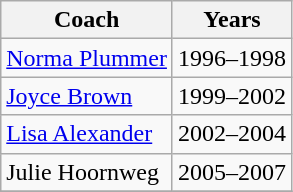<table class="wikitable collapsible">
<tr>
<th>Coach</th>
<th>Years</th>
</tr>
<tr>
<td><a href='#'>Norma Plummer</a></td>
<td>1996–1998</td>
</tr>
<tr>
<td><a href='#'>Joyce Brown</a></td>
<td>1999–2002</td>
</tr>
<tr>
<td><a href='#'>Lisa Alexander</a></td>
<td>2002–2004</td>
</tr>
<tr>
<td>Julie Hoornweg </td>
<td>2005–2007</td>
</tr>
<tr>
</tr>
</table>
